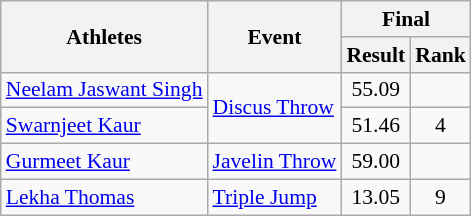<table class="wikitable" style="text-align:center; font-size:90%">
<tr>
<th rowspan=2>Athletes</th>
<th rowspan=2>Event</th>
<th colspan=2>Final</th>
</tr>
<tr>
<th>Result</th>
<th>Rank</th>
</tr>
<tr>
<td align=left><a href='#'>Neelam Jaswant Singh</a></td>
<td align=left rowspan=2><a href='#'>Discus Throw</a></td>
<td>55.09</td>
<td></td>
</tr>
<tr>
<td align=left><a href='#'>Swarnjeet Kaur</a></td>
<td>51.46</td>
<td>4</td>
</tr>
<tr>
<td align=left><a href='#'>Gurmeet Kaur</a></td>
<td align=left><a href='#'>Javelin Throw</a></td>
<td>59.00</td>
<td></td>
</tr>
<tr>
<td align=left><a href='#'>Lekha Thomas</a></td>
<td align=left><a href='#'>Triple Jump</a></td>
<td>13.05</td>
<td>9</td>
</tr>
</table>
